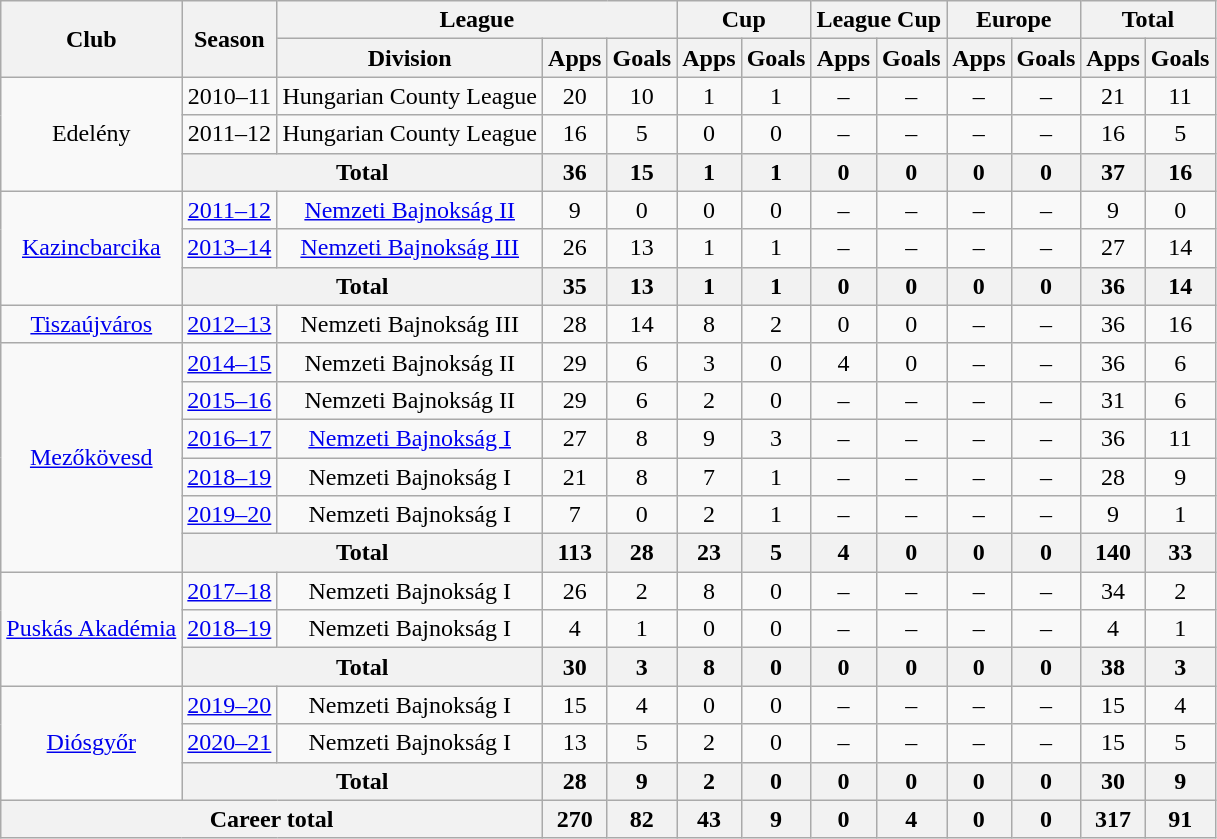<table class="wikitable" style="text-align:center">
<tr>
<th rowspan="2">Club</th>
<th rowspan="2">Season</th>
<th colspan="3">League</th>
<th colspan="2">Cup</th>
<th colspan="2">League Cup</th>
<th colspan="2">Europe</th>
<th colspan="2">Total</th>
</tr>
<tr>
<th>Division</th>
<th>Apps</th>
<th>Goals</th>
<th>Apps</th>
<th>Goals</th>
<th>Apps</th>
<th>Goals</th>
<th>Apps</th>
<th>Goals</th>
<th>Apps</th>
<th>Goals</th>
</tr>
<tr>
<td rowspan="3">Edelény</td>
<td>2010–11</td>
<td>Hungarian County League</td>
<td>20</td>
<td>10</td>
<td>1</td>
<td>1</td>
<td>–</td>
<td>–</td>
<td>–</td>
<td>–</td>
<td>21</td>
<td>11</td>
</tr>
<tr>
<td>2011–12</td>
<td>Hungarian County League</td>
<td>16</td>
<td>5</td>
<td>0</td>
<td>0</td>
<td>–</td>
<td>–</td>
<td>–</td>
<td>–</td>
<td>16</td>
<td>5</td>
</tr>
<tr>
<th colspan="2">Total</th>
<th>36</th>
<th>15</th>
<th>1</th>
<th>1</th>
<th>0</th>
<th>0</th>
<th>0</th>
<th>0</th>
<th>37</th>
<th>16</th>
</tr>
<tr>
<td rowspan="3"><a href='#'>Kazincbarcika</a></td>
<td><a href='#'>2011–12</a></td>
<td><a href='#'>Nemzeti Bajnokság II</a></td>
<td>9</td>
<td>0</td>
<td>0</td>
<td>0</td>
<td>–</td>
<td>–</td>
<td>–</td>
<td>–</td>
<td>9</td>
<td>0</td>
</tr>
<tr>
<td><a href='#'>2013–14</a></td>
<td><a href='#'>Nemzeti Bajnokság III</a></td>
<td>26</td>
<td>13</td>
<td>1</td>
<td>1</td>
<td>–</td>
<td>–</td>
<td>–</td>
<td>–</td>
<td>27</td>
<td>14</td>
</tr>
<tr>
<th colspan="2">Total</th>
<th>35</th>
<th>13</th>
<th>1</th>
<th>1</th>
<th>0</th>
<th>0</th>
<th>0</th>
<th>0</th>
<th>36</th>
<th>14</th>
</tr>
<tr>
<td><a href='#'>Tiszaújváros</a></td>
<td><a href='#'>2012–13</a></td>
<td>Nemzeti Bajnokság III</td>
<td>28</td>
<td>14</td>
<td>8</td>
<td>2</td>
<td>0</td>
<td>0</td>
<td>–</td>
<td>–</td>
<td>36</td>
<td>16</td>
</tr>
<tr>
<td rowspan="6"><a href='#'>Mezőkövesd</a></td>
<td><a href='#'>2014–15</a></td>
<td>Nemzeti Bajnokság II</td>
<td>29</td>
<td>6</td>
<td>3</td>
<td>0</td>
<td>4</td>
<td>0</td>
<td>–</td>
<td>–</td>
<td>36</td>
<td>6</td>
</tr>
<tr>
<td><a href='#'>2015–16</a></td>
<td>Nemzeti Bajnokság II</td>
<td>29</td>
<td>6</td>
<td>2</td>
<td>0</td>
<td>–</td>
<td>–</td>
<td>–</td>
<td>–</td>
<td>31</td>
<td>6</td>
</tr>
<tr>
<td><a href='#'>2016–17</a></td>
<td><a href='#'>Nemzeti Bajnokság I</a></td>
<td>27</td>
<td>8</td>
<td>9</td>
<td>3</td>
<td>–</td>
<td>–</td>
<td>–</td>
<td>–</td>
<td>36</td>
<td>11</td>
</tr>
<tr>
<td><a href='#'>2018–19</a></td>
<td>Nemzeti Bajnokság I</td>
<td>21</td>
<td>8</td>
<td>7</td>
<td>1</td>
<td>–</td>
<td>–</td>
<td>–</td>
<td>–</td>
<td>28</td>
<td>9</td>
</tr>
<tr>
<td><a href='#'>2019–20</a></td>
<td>Nemzeti Bajnokság I</td>
<td>7</td>
<td>0</td>
<td>2</td>
<td>1</td>
<td>–</td>
<td>–</td>
<td>–</td>
<td>–</td>
<td>9</td>
<td>1</td>
</tr>
<tr>
<th colspan="2">Total</th>
<th>113</th>
<th>28</th>
<th>23</th>
<th>5</th>
<th>4</th>
<th>0</th>
<th>0</th>
<th>0</th>
<th>140</th>
<th>33</th>
</tr>
<tr>
<td rowspan="3"><a href='#'>Puskás Akadémia</a></td>
<td><a href='#'>2017–18</a></td>
<td>Nemzeti Bajnokság I</td>
<td>26</td>
<td>2</td>
<td>8</td>
<td>0</td>
<td>–</td>
<td>–</td>
<td>–</td>
<td>–</td>
<td>34</td>
<td>2</td>
</tr>
<tr>
<td><a href='#'>2018–19</a></td>
<td>Nemzeti Bajnokság I</td>
<td>4</td>
<td>1</td>
<td>0</td>
<td>0</td>
<td>–</td>
<td>–</td>
<td>–</td>
<td>–</td>
<td>4</td>
<td>1</td>
</tr>
<tr>
<th colspan="2">Total</th>
<th>30</th>
<th>3</th>
<th>8</th>
<th>0</th>
<th>0</th>
<th>0</th>
<th>0</th>
<th>0</th>
<th>38</th>
<th>3</th>
</tr>
<tr>
<td rowspan="3"><a href='#'>Diósgyőr</a></td>
<td><a href='#'>2019–20</a></td>
<td>Nemzeti Bajnokság I</td>
<td>15</td>
<td>4</td>
<td>0</td>
<td>0</td>
<td>–</td>
<td>–</td>
<td>–</td>
<td>–</td>
<td>15</td>
<td>4</td>
</tr>
<tr>
<td><a href='#'>2020–21</a></td>
<td>Nemzeti Bajnokság I</td>
<td>13</td>
<td>5</td>
<td>2</td>
<td>0</td>
<td>–</td>
<td>–</td>
<td>–</td>
<td>–</td>
<td>15</td>
<td>5</td>
</tr>
<tr>
<th colspan="2">Total</th>
<th>28</th>
<th>9</th>
<th>2</th>
<th>0</th>
<th>0</th>
<th>0</th>
<th>0</th>
<th>0</th>
<th>30</th>
<th>9</th>
</tr>
<tr>
<th colspan="3">Career total</th>
<th>270</th>
<th>82</th>
<th>43</th>
<th>9</th>
<th>0</th>
<th>4</th>
<th>0</th>
<th>0</th>
<th>317</th>
<th>91</th>
</tr>
</table>
